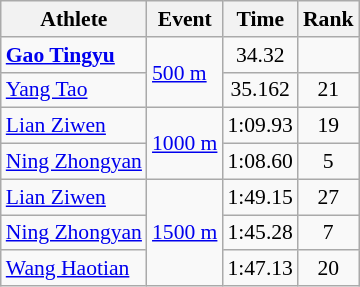<table class="wikitable" style="font-size:90%">
<tr>
<th>Athlete</th>
<th>Event</th>
<th>Time</th>
<th>Rank</th>
</tr>
<tr align=center>
<td align=left><strong><a href='#'>Gao Tingyu</a></strong></td>
<td align=left rowspan=2><a href='#'>500 m</a></td>
<td>34.32</td>
<td></td>
</tr>
<tr align=center>
<td align=left><a href='#'>Yang Tao</a></td>
<td>35.162</td>
<td>21</td>
</tr>
<tr align=center>
<td align=left><a href='#'>Lian Ziwen</a></td>
<td align=left rowspan=2><a href='#'>1000 m</a></td>
<td>1:09.93</td>
<td>19</td>
</tr>
<tr align=center>
<td align=left><a href='#'>Ning Zhongyan</a></td>
<td>1:08.60</td>
<td>5</td>
</tr>
<tr align=center>
<td align=left><a href='#'>Lian Ziwen</a></td>
<td align=left rowspan=3><a href='#'>1500 m</a></td>
<td>1:49.15</td>
<td>27</td>
</tr>
<tr align=center>
<td align=left><a href='#'>Ning Zhongyan</a></td>
<td>1:45.28</td>
<td>7</td>
</tr>
<tr align=center>
<td align=left><a href='#'>Wang Haotian</a></td>
<td>1:47.13</td>
<td>20</td>
</tr>
</table>
